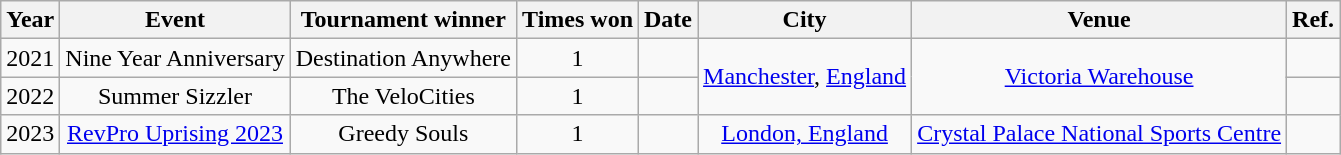<table class="sortable wikitable succession-box" style="font-size:100%; text-align:center;">
<tr>
<th>Year</th>
<th>Event</th>
<th>Tournament winner</th>
<th>Times won</th>
<th>Date</th>
<th>City</th>
<th>Venue</th>
<th>Ref.</th>
</tr>
<tr>
<td>2021</td>
<td>Nine Year Anniversary</td>
<td>Destination Anywhere<br></td>
<td>1</td>
<td></td>
<td rowspan="2"><a href='#'>Manchester</a>, <a href='#'>England</a></td>
<td rowspan="2"><a href='#'>Victoria Warehouse</a></td>
<td></td>
</tr>
<tr>
<td>2022</td>
<td>Summer Sizzler</td>
<td>The VeloCities<br></td>
<td>1</td>
<td></td>
<td></td>
</tr>
<tr>
<td>2023</td>
<td><a href='#'>RevPro Uprising 2023</a></td>
<td>Greedy Souls<br></td>
<td>1</td>
<td></td>
<td><a href='#'>London, England</a></td>
<td><a href='#'>Crystal Palace National Sports Centre</a></td>
<td></td>
</tr>
</table>
